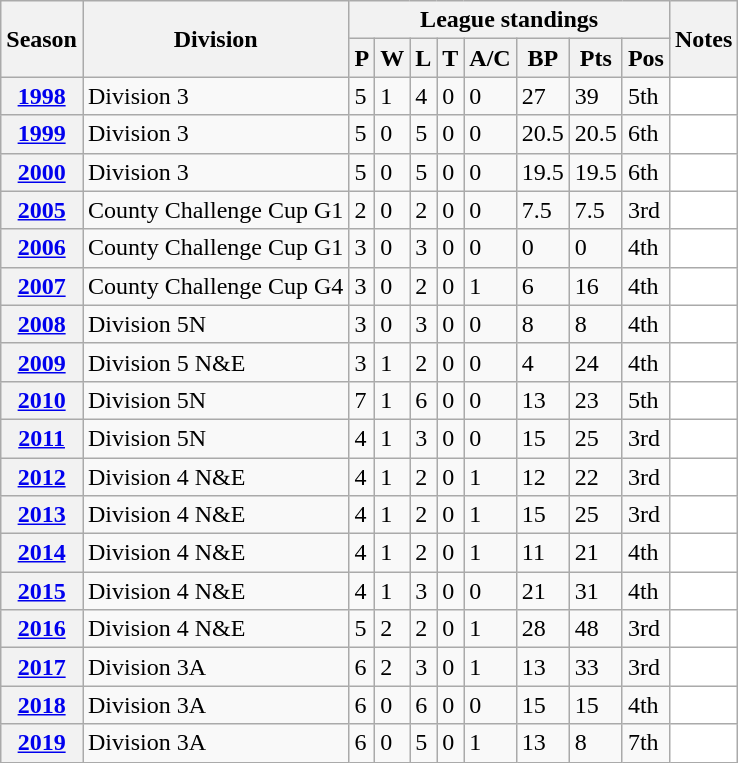<table class="wikitable sortable">
<tr>
<th scope="col" rowspan="2">Season</th>
<th scope="col" rowspan="2">Division</th>
<th scope="col" colspan="8">League standings</th>
<th scope="col" rowspan="2">Notes</th>
</tr>
<tr>
<th scope="col">P</th>
<th scope="col">W</th>
<th scope="col">L</th>
<th scope="col">T</th>
<th scope="col">A/C</th>
<th scope="col">BP</th>
<th scope="col">Pts</th>
<th scope="col">Pos</th>
</tr>
<tr>
<th scope="row"><a href='#'>1998</a></th>
<td>Division 3</td>
<td>5</td>
<td>1</td>
<td>4</td>
<td>0</td>
<td>0</td>
<td>27</td>
<td>39</td>
<td>5th</td>
<td style="background: white;"></td>
</tr>
<tr>
<th scope="row"><a href='#'>1999</a></th>
<td>Division 3</td>
<td>5</td>
<td>0</td>
<td>5</td>
<td>0</td>
<td>0</td>
<td>20.5</td>
<td>20.5</td>
<td>6th</td>
<td style="background: white;"></td>
</tr>
<tr>
<th scope="row"><a href='#'>2000</a></th>
<td>Division 3</td>
<td>5</td>
<td>0</td>
<td>5</td>
<td>0</td>
<td>0</td>
<td>19.5</td>
<td>19.5</td>
<td>6th</td>
<td style="background: white;"></td>
</tr>
<tr>
<th scope="row"><a href='#'>2005</a></th>
<td>County Challenge Cup G1</td>
<td>2</td>
<td>0</td>
<td>2</td>
<td>0</td>
<td>0</td>
<td>7.5</td>
<td>7.5</td>
<td>3rd</td>
<td style="background: white;"></td>
</tr>
<tr>
<th scope="row"><a href='#'>2006</a></th>
<td>County Challenge Cup G1</td>
<td>3</td>
<td>0</td>
<td>3</td>
<td>0</td>
<td>0</td>
<td>0</td>
<td>0</td>
<td>4th</td>
<td style="background: white;"></td>
</tr>
<tr>
<th scope="row"><a href='#'>2007</a></th>
<td>County Challenge Cup G4</td>
<td>3</td>
<td>0</td>
<td>2</td>
<td>0</td>
<td>1</td>
<td>6</td>
<td>16</td>
<td>4th</td>
<td style="background: white;"></td>
</tr>
<tr>
<th scope="row"><a href='#'>2008</a></th>
<td>Division 5N</td>
<td>3</td>
<td>0</td>
<td>3</td>
<td>0</td>
<td>0</td>
<td>8</td>
<td>8</td>
<td>4th</td>
<td style="background: white;"></td>
</tr>
<tr>
<th scope="row"><a href='#'>2009</a></th>
<td>Division 5 N&E</td>
<td>3</td>
<td>1</td>
<td>2</td>
<td>0</td>
<td>0</td>
<td>4</td>
<td>24</td>
<td>4th</td>
<td style="background: white;"></td>
</tr>
<tr>
<th scope="row"><a href='#'>2010</a></th>
<td>Division 5N</td>
<td>7</td>
<td>1</td>
<td>6</td>
<td>0</td>
<td>0</td>
<td>13</td>
<td>23</td>
<td>5th</td>
<td style="background: white;"></td>
</tr>
<tr>
<th scope="row"><a href='#'>2011</a></th>
<td>Division 5N</td>
<td>4</td>
<td>1</td>
<td>3</td>
<td>0</td>
<td>0</td>
<td>15</td>
<td>25</td>
<td>3rd</td>
<td style="background: white;"></td>
</tr>
<tr>
<th scope="row"><a href='#'>2012</a></th>
<td>Division 4 N&E</td>
<td>4</td>
<td>1</td>
<td>2</td>
<td>0</td>
<td>1</td>
<td>12</td>
<td>22</td>
<td>3rd</td>
<td style="background: white;"></td>
</tr>
<tr>
<th scope="row"><a href='#'>2013</a></th>
<td>Division 4 N&E</td>
<td>4</td>
<td>1</td>
<td>2</td>
<td>0</td>
<td>1</td>
<td>15</td>
<td>25</td>
<td>3rd</td>
<td style="background: white;"></td>
</tr>
<tr>
<th scope="row"><a href='#'>2014</a></th>
<td>Division 4 N&E</td>
<td>4</td>
<td>1</td>
<td>2</td>
<td>0</td>
<td>1</td>
<td>11</td>
<td>21</td>
<td>4th</td>
<td style="background: white;"></td>
</tr>
<tr>
<th scope="row"><a href='#'>2015</a></th>
<td>Division 4 N&E</td>
<td>4</td>
<td>1</td>
<td>3</td>
<td>0</td>
<td>0</td>
<td>21</td>
<td>31</td>
<td>4th</td>
<td style="background: white;"></td>
</tr>
<tr>
<th scope="row"><a href='#'>2016</a></th>
<td>Division 4 N&E</td>
<td>5</td>
<td>2</td>
<td>2</td>
<td>0</td>
<td>1</td>
<td>28</td>
<td>48</td>
<td>3rd</td>
<td style="background: white;"></td>
</tr>
<tr>
<th scope="row"><a href='#'>2017</a></th>
<td>Division 3A</td>
<td>6</td>
<td>2</td>
<td>3</td>
<td>0</td>
<td>1</td>
<td>13</td>
<td>33</td>
<td>3rd</td>
<td style="background: white;"></td>
</tr>
<tr>
<th scope="row"><a href='#'>2018</a></th>
<td>Division 3A</td>
<td>6</td>
<td>0</td>
<td>6</td>
<td>0</td>
<td>0</td>
<td>15</td>
<td>15</td>
<td>4th</td>
<td style="background: white;"></td>
</tr>
<tr>
<th scope="row"><a href='#'>2019</a></th>
<td>Division 3A</td>
<td>6</td>
<td>0</td>
<td>5</td>
<td>0</td>
<td>1</td>
<td>13</td>
<td>8</td>
<td>7th</td>
<td style="background: white;"></td>
</tr>
</table>
